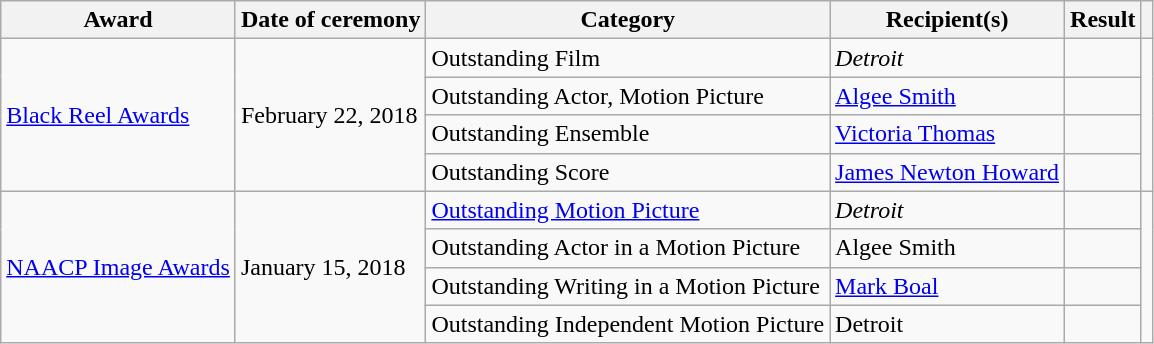<table class="wikitable">
<tr>
<th scope="col">Award</th>
<th scope="col">Date of ceremony</th>
<th scope="col">Category</th>
<th scope="col">Recipient(s)</th>
<th scope="col">Result</th>
<th scope="col"></th>
</tr>
<tr>
<td rowspan="4"><a href='#'>Black Reel Awards</a></td>
<td rowspan="4">February 22, 2018</td>
<td>Outstanding Film</td>
<td><em>Detroit</em></td>
<td></td>
<td rowspan="4"></td>
</tr>
<tr>
<td>Outstanding Actor, Motion Picture</td>
<td><a href='#'>Algee Smith</a></td>
<td></td>
</tr>
<tr>
<td>Outstanding Ensemble</td>
<td><a href='#'>Victoria Thomas</a></td>
<td></td>
</tr>
<tr>
<td>Outstanding Score</td>
<td><a href='#'>James Newton Howard</a></td>
<td></td>
</tr>
<tr>
<td rowspan="4"><a href='#'>NAACP Image Awards</a></td>
<td rowspan="4">January 15, 2018</td>
<td><a href='#'>Outstanding Motion Picture</a></td>
<td><em>Detroit</em></td>
<td></td>
<td rowspan="4"></td>
</tr>
<tr>
<td>Outstanding Actor in a Motion Picture</td>
<td>Algee Smith</td>
<td></td>
</tr>
<tr>
<td>Outstanding Writing in a Motion Picture</td>
<td><a href='#'>Mark Boal</a></td>
<td></td>
</tr>
<tr>
<td>Outstanding Independent Motion Picture</td>
<td>Detroit</td>
<td></td>
</tr>
</table>
